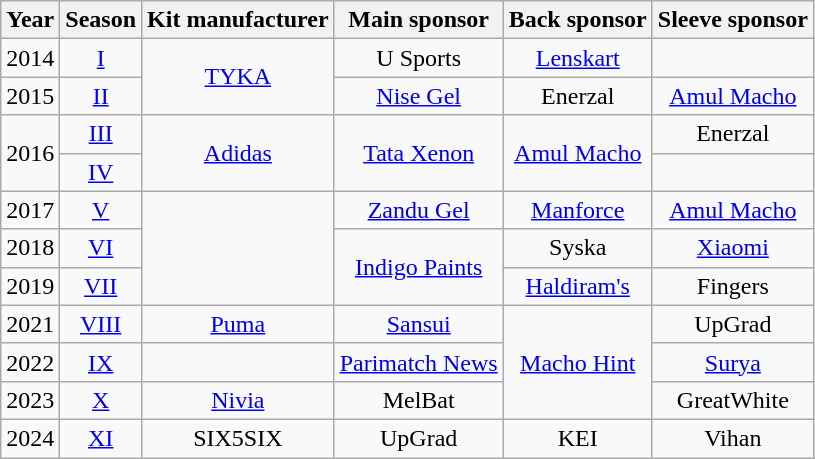<table class="wikitable sortable" style="text-align: center; font-size: 100%" align="center" width:"80%">
<tr>
<th>Year</th>
<th>Season</th>
<th>Kit manufacturer</th>
<th>Main sponsor</th>
<th>Back sponsor</th>
<th>Sleeve sponsor</th>
</tr>
<tr>
<td>2014</td>
<td><a href='#'>I</a></td>
<td rowspan="2"><a href='#'>TYKA</a></td>
<td>U Sports</td>
<td><a href='#'>Lenskart</a></td>
<td></td>
</tr>
<tr>
<td>2015</td>
<td><a href='#'>II</a></td>
<td><a href='#'>Nise Gel</a></td>
<td>Enerzal</td>
<td><a href='#'>Amul Macho</a></td>
</tr>
<tr>
<td rowspan="2">2016</td>
<td><a href='#'>III</a></td>
<td rowspan="2"><a href='#'>Adidas</a></td>
<td rowspan="2"><a href='#'>Tata Xenon</a></td>
<td rowspan="2"><a href='#'>Amul Macho</a></td>
<td>Enerzal</td>
</tr>
<tr>
<td><a href='#'>IV</a></td>
<td></td>
</tr>
<tr>
<td>2017</td>
<td><a href='#'>V</a></td>
<td rowspan="3"></td>
<td><a href='#'>Zandu Gel</a></td>
<td><a href='#'>Manforce</a></td>
<td><a href='#'>Amul Macho</a></td>
</tr>
<tr>
<td>2018</td>
<td><a href='#'>VI</a></td>
<td rowspan="2"><a href='#'>Indigo Paints</a></td>
<td>Syska</td>
<td><a href='#'>Xiaomi</a></td>
</tr>
<tr>
<td>2019</td>
<td><a href='#'>VII</a></td>
<td><a href='#'>Haldiram's</a></td>
<td>Fingers</td>
</tr>
<tr>
<td>2021</td>
<td><a href='#'>VIII</a></td>
<td><a href='#'>Puma</a></td>
<td><a href='#'>Sansui</a></td>
<td rowspan="3"><a href='#'>Macho Hint</a></td>
<td>UpGrad</td>
</tr>
<tr>
<td>2022</td>
<td><a href='#'>IX</a></td>
<td></td>
<td><a href='#'>Parimatch News</a></td>
<td><a href='#'>Surya</a></td>
</tr>
<tr>
<td>2023</td>
<td><a href='#'>X</a></td>
<td><a href='#'>Nivia</a></td>
<td>MelBat</td>
<td>GreatWhite</td>
</tr>
<tr>
<td>2024</td>
<td><a href='#'>XI</a></td>
<td>SIX5SIX</td>
<td>UpGrad</td>
<td>KEI</td>
<td>Vihan</td>
</tr>
</table>
